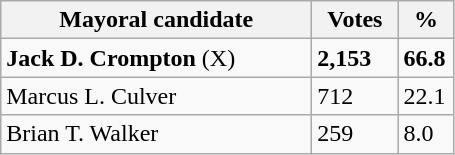<table class="wikitable">
<tr>
<th width="200px">Mayoral candidate</th>
<th width="50px">Votes</th>
<th width="30px">%</th>
</tr>
<tr>
<td><strong>Jack D. Crompton</strong> (X) </td>
<td><strong>2,153</strong></td>
<td><strong>66.8</strong></td>
</tr>
<tr>
<td>Marcus L. Culver</td>
<td>712</td>
<td>22.1</td>
</tr>
<tr>
<td>Brian T. Walker</td>
<td>259</td>
<td>8.0</td>
</tr>
</table>
